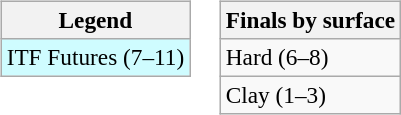<table>
<tr valign=top>
<td><br><table class="wikitable" style=font-size:97%>
<tr>
<th>Legend</th>
</tr>
<tr style="background:#cffcff;">
<td>ITF Futures (7–11)</td>
</tr>
</table>
</td>
<td><br><table class="wikitable" style=font-size:97%>
<tr>
<th>Finals by surface</th>
</tr>
<tr>
<td>Hard (6–8)</td>
</tr>
<tr>
<td>Clay (1–3)</td>
</tr>
</table>
</td>
</tr>
</table>
